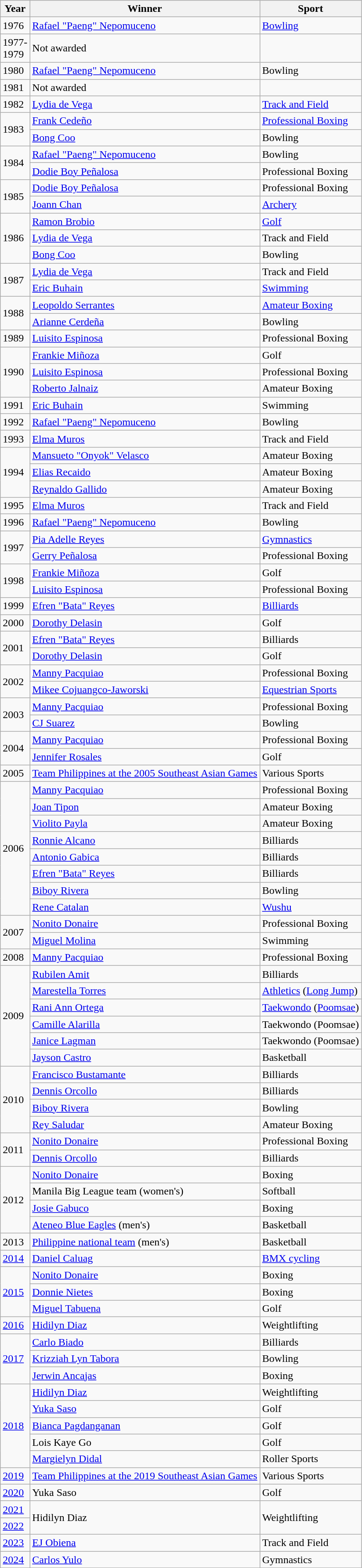<table class="wikitable">
<tr>
<th>Year</th>
<th>Winner</th>
<th>Sport</th>
</tr>
<tr>
<td>1976</td>
<td><a href='#'>Rafael "Paeng" Nepomuceno</a></td>
<td><a href='#'>Bowling</a></td>
</tr>
<tr>
<td>1977-<br>1979</td>
<td>Not awarded</td>
<td></td>
</tr>
<tr>
<td>1980</td>
<td><a href='#'>Rafael "Paeng" Nepomuceno</a></td>
<td>Bowling</td>
</tr>
<tr>
<td>1981</td>
<td>Not awarded</td>
<td></td>
</tr>
<tr>
<td>1982</td>
<td><a href='#'>Lydia de Vega</a></td>
<td><a href='#'>Track and Field</a></td>
</tr>
<tr>
<td rowspan="2">1983</td>
<td><a href='#'>Frank Cedeño</a></td>
<td><a href='#'>Professional Boxing</a></td>
</tr>
<tr>
<td><a href='#'>Bong Coo</a></td>
<td>Bowling</td>
</tr>
<tr>
<td rowspan="2">1984</td>
<td><a href='#'>Rafael "Paeng" Nepomuceno</a></td>
<td>Bowling</td>
</tr>
<tr>
<td><a href='#'>Dodie Boy Peñalosa</a></td>
<td>Professional Boxing</td>
</tr>
<tr>
<td rowspan="2">1985</td>
<td><a href='#'>Dodie Boy Peñalosa</a></td>
<td>Professional Boxing</td>
</tr>
<tr>
<td><a href='#'>Joann Chan</a></td>
<td><a href='#'>Archery</a></td>
</tr>
<tr>
<td rowspan="3">1986</td>
<td><a href='#'>Ramon Brobio</a></td>
<td><a href='#'>Golf</a></td>
</tr>
<tr>
<td><a href='#'>Lydia de Vega</a></td>
<td>Track and Field</td>
</tr>
<tr>
<td><a href='#'>Bong Coo</a></td>
<td>Bowling</td>
</tr>
<tr>
<td rowspan="2">1987</td>
<td><a href='#'>Lydia de Vega</a></td>
<td>Track and Field</td>
</tr>
<tr>
<td><a href='#'>Eric Buhain</a></td>
<td><a href='#'>Swimming</a></td>
</tr>
<tr>
<td rowspan="2">1988</td>
<td><a href='#'>Leopoldo Serrantes</a></td>
<td><a href='#'>Amateur Boxing</a></td>
</tr>
<tr>
<td><a href='#'>Arianne Cerdeña</a></td>
<td>Bowling</td>
</tr>
<tr>
<td>1989</td>
<td><a href='#'>Luisito Espinosa</a></td>
<td>Professional Boxing</td>
</tr>
<tr>
<td rowspan="3">1990</td>
<td><a href='#'>Frankie Miñoza</a></td>
<td>Golf</td>
</tr>
<tr>
<td><a href='#'>Luisito Espinosa</a></td>
<td>Professional Boxing</td>
</tr>
<tr>
<td><a href='#'>Roberto Jalnaiz</a></td>
<td>Amateur Boxing</td>
</tr>
<tr>
<td>1991</td>
<td><a href='#'>Eric Buhain</a></td>
<td>Swimming</td>
</tr>
<tr>
<td>1992</td>
<td><a href='#'>Rafael "Paeng" Nepomuceno</a></td>
<td>Bowling</td>
</tr>
<tr>
<td>1993</td>
<td><a href='#'>Elma Muros</a></td>
<td>Track and Field</td>
</tr>
<tr>
<td rowspan="3">1994</td>
<td><a href='#'>Mansueto "Onyok" Velasco</a></td>
<td>Amateur Boxing</td>
</tr>
<tr>
<td><a href='#'>Elias Recaido</a></td>
<td>Amateur Boxing</td>
</tr>
<tr>
<td><a href='#'>Reynaldo Gallido</a></td>
<td>Amateur Boxing</td>
</tr>
<tr>
<td>1995</td>
<td><a href='#'>Elma Muros</a></td>
<td>Track and Field</td>
</tr>
<tr>
<td>1996</td>
<td><a href='#'>Rafael "Paeng" Nepomuceno</a></td>
<td>Bowling</td>
</tr>
<tr>
<td rowspan="2">1997</td>
<td><a href='#'>Pia Adelle Reyes</a></td>
<td><a href='#'>Gymnastics</a></td>
</tr>
<tr>
<td><a href='#'>Gerry Peñalosa</a></td>
<td>Professional Boxing</td>
</tr>
<tr>
<td rowspan="2">1998</td>
<td><a href='#'>Frankie Miñoza</a></td>
<td>Golf</td>
</tr>
<tr>
<td><a href='#'>Luisito Espinosa</a></td>
<td>Professional Boxing</td>
</tr>
<tr>
<td>1999</td>
<td><a href='#'>Efren "Bata" Reyes</a></td>
<td><a href='#'>Billiards</a></td>
</tr>
<tr>
<td>2000</td>
<td><a href='#'>Dorothy Delasin</a></td>
<td>Golf</td>
</tr>
<tr>
<td rowspan="2">2001</td>
<td><a href='#'>Efren "Bata" Reyes</a></td>
<td>Billiards</td>
</tr>
<tr>
<td><a href='#'>Dorothy Delasin</a></td>
<td>Golf</td>
</tr>
<tr>
<td rowspan="2">2002</td>
<td><a href='#'>Manny Pacquiao</a></td>
<td>Professional Boxing</td>
</tr>
<tr>
<td><a href='#'>Mikee Cojuangco-Jaworski</a></td>
<td><a href='#'>Equestrian Sports</a></td>
</tr>
<tr>
<td rowspan="2">2003</td>
<td><a href='#'>Manny Pacquiao</a></td>
<td>Professional Boxing</td>
</tr>
<tr>
<td><a href='#'>CJ Suarez</a></td>
<td>Bowling</td>
</tr>
<tr>
<td rowspan="2">2004</td>
<td><a href='#'>Manny Pacquiao</a></td>
<td>Professional Boxing</td>
</tr>
<tr>
<td><a href='#'>Jennifer Rosales</a></td>
<td>Golf</td>
</tr>
<tr>
<td>2005</td>
<td><a href='#'>Team Philippines at the 2005 Southeast Asian Games</a></td>
<td>Various Sports</td>
</tr>
<tr>
<td rowspan="8">2006</td>
<td><a href='#'>Manny Pacquiao</a></td>
<td>Professional Boxing</td>
</tr>
<tr>
<td><a href='#'>Joan Tipon</a></td>
<td>Amateur Boxing</td>
</tr>
<tr>
<td><a href='#'>Violito Payla</a></td>
<td>Amateur Boxing</td>
</tr>
<tr>
<td><a href='#'>Ronnie Alcano</a></td>
<td>Billiards</td>
</tr>
<tr>
<td><a href='#'>Antonio Gabica</a></td>
<td>Billiards</td>
</tr>
<tr>
<td><a href='#'>Efren "Bata" Reyes</a></td>
<td>Billiards</td>
</tr>
<tr>
<td><a href='#'>Biboy Rivera</a></td>
<td>Bowling</td>
</tr>
<tr>
<td><a href='#'>Rene Catalan</a></td>
<td><a href='#'>Wushu</a></td>
</tr>
<tr>
<td rowspan="2">2007</td>
<td><a href='#'>Nonito Donaire</a></td>
<td>Professional Boxing</td>
</tr>
<tr>
<td><a href='#'>Miguel Molina</a></td>
<td>Swimming</td>
</tr>
<tr>
<td>2008</td>
<td><a href='#'>Manny Pacquiao</a></td>
<td>Professional Boxing</td>
</tr>
<tr>
<td rowspan="6">2009</td>
<td><a href='#'>Rubilen Amit</a></td>
<td>Billiards</td>
</tr>
<tr>
<td><a href='#'>Marestella Torres</a></td>
<td><a href='#'>Athletics</a> (<a href='#'>Long Jump</a>)</td>
</tr>
<tr>
<td><a href='#'>Rani Ann Ortega</a></td>
<td><a href='#'>Taekwondo</a> (<a href='#'>Poomsae</a>)</td>
</tr>
<tr>
<td><a href='#'>Camille Alarilla</a></td>
<td>Taekwondo (Poomsae)</td>
</tr>
<tr>
<td><a href='#'>Janice Lagman</a></td>
<td>Taekwondo (Poomsae)</td>
</tr>
<tr>
<td><a href='#'>Jayson Castro</a></td>
<td>Basketball</td>
</tr>
<tr>
<td rowspan="4">2010</td>
<td><a href='#'>Francisco Bustamante</a></td>
<td>Billiards</td>
</tr>
<tr>
<td><a href='#'>Dennis Orcollo</a></td>
<td>Billiards</td>
</tr>
<tr>
<td><a href='#'>Biboy Rivera</a></td>
<td>Bowling</td>
</tr>
<tr>
<td><a href='#'>Rey Saludar</a></td>
<td>Amateur Boxing</td>
</tr>
<tr>
<td rowspan="2">2011</td>
<td><a href='#'>Nonito Donaire</a></td>
<td>Professional Boxing</td>
</tr>
<tr>
<td><a href='#'>Dennis Orcollo</a></td>
<td>Billiards</td>
</tr>
<tr>
<td rowspan="4">2012</td>
<td><a href='#'>Nonito Donaire</a></td>
<td>Boxing</td>
</tr>
<tr>
<td>Manila Big League team (women's)</td>
<td>Softball</td>
</tr>
<tr>
<td><a href='#'>Josie Gabuco</a></td>
<td>Boxing</td>
</tr>
<tr>
<td><a href='#'>Ateneo Blue Eagles</a> (men's)</td>
<td>Basketball</td>
</tr>
<tr>
<td>2013</td>
<td><a href='#'>Philippine national team</a> (men's)</td>
<td>Basketball</td>
</tr>
<tr>
<td><a href='#'>2014</a></td>
<td><a href='#'>Daniel Caluag</a></td>
<td><a href='#'>BMX cycling</a></td>
</tr>
<tr>
<td rowspan="3"><a href='#'>2015</a></td>
<td><a href='#'>Nonito Donaire</a></td>
<td>Boxing</td>
</tr>
<tr>
<td><a href='#'>Donnie Nietes</a></td>
<td>Boxing</td>
</tr>
<tr>
<td><a href='#'>Miguel Tabuena</a></td>
<td>Golf</td>
</tr>
<tr>
<td><a href='#'>2016</a></td>
<td><a href='#'>Hidilyn Diaz</a></td>
<td>Weightlifting</td>
</tr>
<tr>
<td rowspan="3"><a href='#'>2017</a></td>
<td><a href='#'>Carlo Biado</a></td>
<td>Billiards</td>
</tr>
<tr>
<td><a href='#'>Krizziah Lyn Tabora</a></td>
<td>Bowling</td>
</tr>
<tr>
<td><a href='#'>Jerwin Ancajas</a></td>
<td>Boxing</td>
</tr>
<tr>
<td rowspan="5"><a href='#'>2018</a></td>
<td><a href='#'>Hidilyn Diaz</a></td>
<td>Weightlifting</td>
</tr>
<tr>
<td><a href='#'>Yuka Saso</a></td>
<td>Golf</td>
</tr>
<tr>
<td><a href='#'>Bianca Pagdanganan</a></td>
<td>Golf</td>
</tr>
<tr>
<td>Lois Kaye Go</td>
<td>Golf</td>
</tr>
<tr>
<td><a href='#'>Margielyn Didal</a></td>
<td>Roller Sports</td>
</tr>
<tr>
<td><a href='#'>2019</a></td>
<td><a href='#'>Team Philippines at the 2019 Southeast Asian Games</a></td>
<td>Various Sports</td>
</tr>
<tr>
<td><a href='#'>2020</a></td>
<td>Yuka Saso</td>
<td>Golf</td>
</tr>
<tr>
<td><a href='#'>2021</a></td>
<td rowspan=2>Hidilyn Diaz</td>
<td rowspan=2>Weightlifting</td>
</tr>
<tr>
<td><a href='#'>2022</a></td>
</tr>
<tr>
<td><a href='#'>2023</a></td>
<td><a href='#'>EJ Obiena</a></td>
<td>Track and Field</td>
</tr>
<tr>
<td><a href='#'>2024</a></td>
<td><a href='#'>Carlos Yulo</a></td>
<td>Gymnastics</td>
</tr>
</table>
